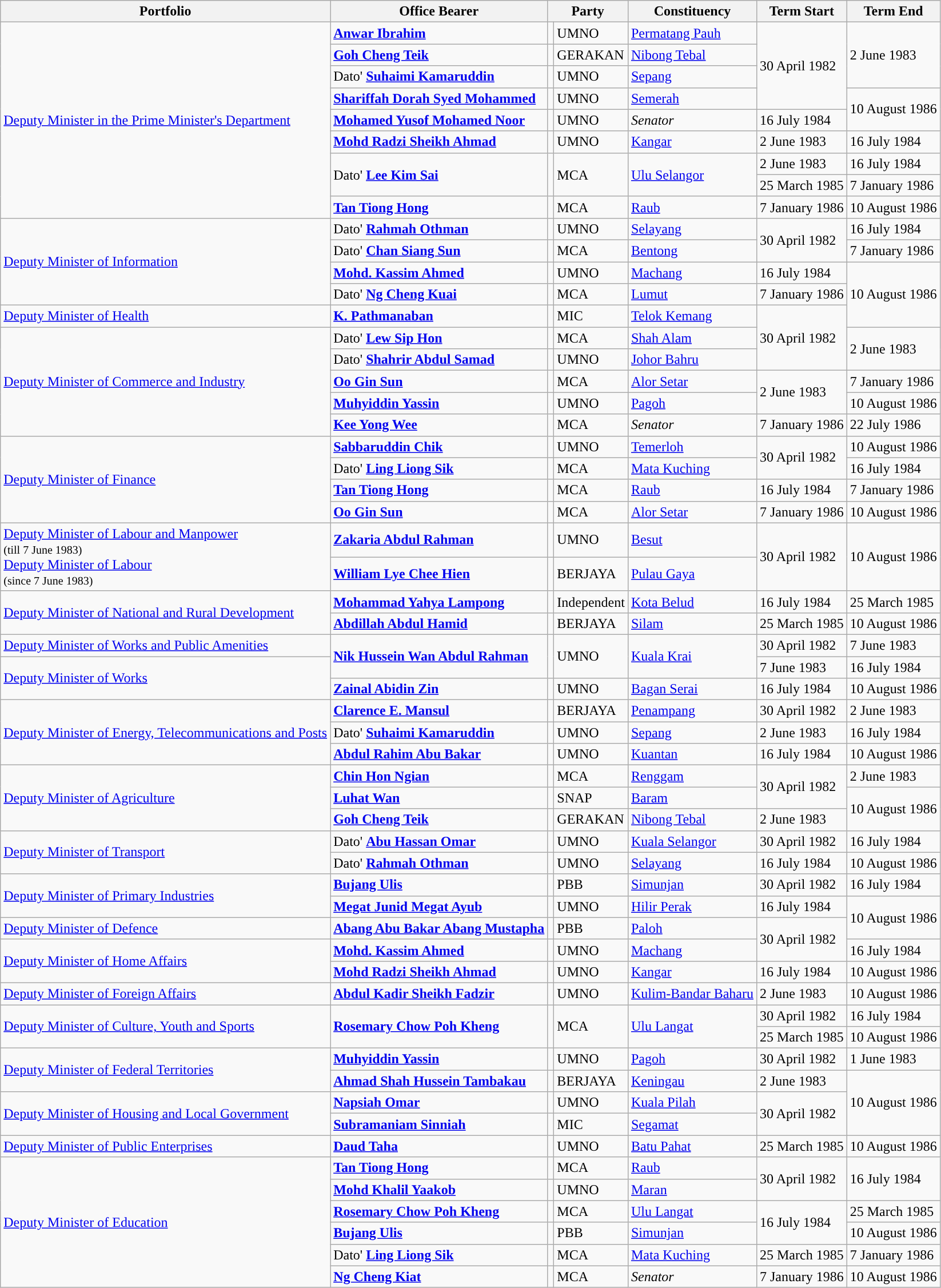<table class="sortable wikitable">
<tr>
<th>Portfolio</th>
<th>Office Bearer</th>
<th colspan=2>Party</th>
<th>Constituency</th>
<th>Term Start</th>
<th>Term End</th>
</tr>
<tr>
<td rowspan=9><a href='#'>Deputy Minister in the Prime Minister's Department</a></td>
<td><strong><a href='#'>Anwar Ibrahim</a></strong> </td>
<td bgcolor=></td>
<td>UMNO</td>
<td><a href='#'>Permatang Pauh</a></td>
<td rowspan=4>30 April 1982</td>
<td rowspan=3>2 June 1983</td>
</tr>
<tr>
<td><strong><a href='#'>Goh Cheng Teik</a></strong> </td>
<td bgcolor=></td>
<td>GERAKAN</td>
<td><a href='#'>Nibong Tebal</a></td>
</tr>
<tr>
<td>Dato' <strong><a href='#'>Suhaimi Kamaruddin</a></strong> </td>
<td bgcolor=></td>
<td>UMNO</td>
<td><a href='#'>Sepang</a></td>
</tr>
<tr>
<td><strong><a href='#'>Shariffah Dorah Syed Mohammed</a></strong> </td>
<td bgcolor=></td>
<td>UMNO</td>
<td><a href='#'>Semerah</a></td>
<td rowspan=2>10 August 1986</td>
</tr>
<tr>
<td><strong><a href='#'>Mohamed Yusof Mohamed Noor</a></strong></td>
<td bgcolor=></td>
<td>UMNO</td>
<td><em>Senator</em></td>
<td>16 July 1984</td>
</tr>
<tr>
<td><strong><a href='#'>Mohd Radzi Sheikh Ahmad</a></strong> </td>
<td bgcolor=></td>
<td>UMNO</td>
<td><a href='#'>Kangar</a></td>
<td>2 June 1983</td>
<td>16 July 1984</td>
</tr>
<tr>
<td rowspan=2>Dato' <strong><a href='#'>Lee Kim Sai</a></strong> </td>
<td rowspan=2></td>
<td rowspan=2>MCA</td>
<td rowspan=2><a href='#'>Ulu Selangor</a></td>
<td>2 June 1983</td>
<td>16 July 1984</td>
</tr>
<tr>
<td>25 March 1985</td>
<td>7 January 1986</td>
</tr>
<tr>
<td><strong><a href='#'>Tan Tiong Hong</a></strong> </td>
<td bgcolor=></td>
<td>MCA</td>
<td><a href='#'>Raub</a></td>
<td>7 January 1986</td>
<td>10 August 1986</td>
</tr>
<tr>
<td rowspan=4><a href='#'>Deputy Minister of Information</a></td>
<td>Dato' <strong><a href='#'>Rahmah Othman</a></strong> </td>
<td bgcolor=></td>
<td>UMNO</td>
<td><a href='#'>Selayang</a></td>
<td rowspan=2>30 April 1982</td>
<td>16 July 1984</td>
</tr>
<tr>
<td>Dato' <strong><a href='#'>Chan Siang Sun</a></strong> </td>
<td bgcolor=></td>
<td>MCA</td>
<td><a href='#'>Bentong</a></td>
<td>7 January 1986</td>
</tr>
<tr>
<td><strong><a href='#'>Mohd. Kassim Ahmed</a></strong> </td>
<td bgcolor=></td>
<td>UMNO</td>
<td><a href='#'>Machang</a></td>
<td>16 July 1984</td>
<td rowspan=3>10 August 1986</td>
</tr>
<tr>
<td>Dato' <strong><a href='#'>Ng Cheng Kuai</a></strong> </td>
<td bgcolor=></td>
<td>MCA</td>
<td><a href='#'>Lumut</a></td>
<td>7 January 1986</td>
</tr>
<tr>
<td><a href='#'>Deputy Minister of Health</a></td>
<td><strong><a href='#'>K. Pathmanaban</a></strong> </td>
<td bgcolor=></td>
<td>MIC</td>
<td><a href='#'>Telok Kemang</a></td>
<td rowspan=3>30 April 1982</td>
</tr>
<tr>
<td rowspan=5><a href='#'>Deputy Minister of Commerce and Industry</a></td>
<td>Dato' <strong><a href='#'>Lew Sip Hon</a></strong> </td>
<td bgcolor=></td>
<td>MCA</td>
<td><a href='#'>Shah Alam</a></td>
<td rowspan=2>2 June 1983</td>
</tr>
<tr>
<td>Dato' <strong><a href='#'>Shahrir Abdul Samad</a></strong> </td>
<td bgcolor=></td>
<td>UMNO</td>
<td><a href='#'>Johor Bahru</a></td>
</tr>
<tr>
<td><strong><a href='#'>Oo Gin Sun</a></strong> </td>
<td bgcolor=></td>
<td>MCA</td>
<td><a href='#'>Alor Setar</a></td>
<td rowspan=2>2 June 1983</td>
<td>7 January 1986</td>
</tr>
<tr>
<td><strong><a href='#'>Muhyiddin Yassin</a></strong> </td>
<td bgcolor=></td>
<td>UMNO</td>
<td><a href='#'>Pagoh</a></td>
<td>10 August 1986</td>
</tr>
<tr>
<td><strong><a href='#'>Kee Yong Wee</a></strong></td>
<td bgcolor=></td>
<td>MCA</td>
<td><em>Senator</em></td>
<td>7 January 1986</td>
<td>22 July 1986</td>
</tr>
<tr>
<td rowspan="4"><a href='#'>Deputy Minister of Finance</a></td>
<td><strong><a href='#'>Sabbaruddin Chik</a></strong> </td>
<td></td>
<td>UMNO</td>
<td><a href='#'>Temerloh</a></td>
<td rowspan="2">30 April 1982</td>
<td>10 August 1986</td>
</tr>
<tr>
<td>Dato' <strong><a href='#'>Ling Liong Sik</a></strong> </td>
<td></td>
<td>MCA</td>
<td><a href='#'>Mata Kuching</a></td>
<td>16 July 1984</td>
</tr>
<tr>
<td><strong><a href='#'>Tan Tiong Hong</a></strong> </td>
<td bgcolor=></td>
<td>MCA</td>
<td><a href='#'>Raub</a></td>
<td>16 July 1984</td>
<td>7 January 1986</td>
</tr>
<tr>
<td><strong><a href='#'>Oo Gin Sun</a></strong> </td>
<td bgcolor=></td>
<td>MCA</td>
<td><a href='#'>Alor Setar</a></td>
<td>7 January 1986</td>
<td>10 August 1986</td>
</tr>
<tr>
<td rowspan=2><a href='#'>Deputy Minister of Labour and Manpower</a> <br><small>(till 7 June 1983)</small><br><a href='#'>Deputy Minister of Labour</a> <br><small>(since 7 June 1983)</small></td>
<td><strong><a href='#'>Zakaria Abdul Rahman</a></strong> </td>
<td bgcolor=></td>
<td>UMNO</td>
<td><a href='#'>Besut</a></td>
<td rowspan=2>30 April 1982</td>
<td rowspan=2>10 August 1986</td>
</tr>
<tr>
<td><strong><a href='#'>William Lye Chee Hien</a></strong> </td>
<td bgcolor=></td>
<td>BERJAYA</td>
<td><a href='#'>Pulau Gaya</a></td>
</tr>
<tr>
<td rowspan=2><a href='#'>Deputy Minister of National and Rural Development</a></td>
<td><strong><a href='#'>Mohammad Yahya Lampong</a></strong> </td>
<td bgcolor=></td>
<td>Independent</td>
<td><a href='#'>Kota Belud</a></td>
<td>16 July 1984</td>
<td>25 March 1985</td>
</tr>
<tr>
<td><strong><a href='#'>Abdillah Abdul Hamid</a></strong> </td>
<td bgcolor=></td>
<td>BERJAYA</td>
<td><a href='#'>Silam</a></td>
<td>25 March 1985</td>
<td>10 August 1986</td>
</tr>
<tr>
<td><a href='#'>Deputy Minister of Works and Public Amenities</a></td>
<td rowspan=2><strong><a href='#'>Nik Hussein Wan Abdul Rahman</a></strong> </td>
<td rowspan=2 bgcolor=></td>
<td rowspan=2>UMNO</td>
<td rowspan=2><a href='#'>Kuala Krai</a></td>
<td>30 April 1982</td>
<td>7 June 1983</td>
</tr>
<tr>
<td rowspan=2><a href='#'>Deputy Minister of Works</a></td>
<td>7 June 1983</td>
<td>16 July 1984</td>
</tr>
<tr>
<td><strong><a href='#'>Zainal Abidin Zin</a></strong> </td>
<td bgcolor=></td>
<td>UMNO</td>
<td><a href='#'>Bagan Serai</a></td>
<td>16 July 1984</td>
<td>10 August 1986</td>
</tr>
<tr>
<td rowspan=3><a href='#'>Deputy Minister of Energy, Telecommunications and Posts</a></td>
<td><strong><a href='#'>Clarence E. Mansul</a></strong> </td>
<td bgcolor=></td>
<td>BERJAYA</td>
<td><a href='#'>Penampang</a></td>
<td>30 April 1982</td>
<td>2 June 1983</td>
</tr>
<tr>
<td>Dato' <strong><a href='#'>Suhaimi Kamaruddin</a></strong> </td>
<td bgcolor=></td>
<td>UMNO</td>
<td><a href='#'>Sepang</a></td>
<td>2 June 1983</td>
<td>16 July 1984</td>
</tr>
<tr>
<td><strong><a href='#'>Abdul Rahim Abu Bakar</a></strong> </td>
<td bgcolor=></td>
<td>UMNO</td>
<td><a href='#'>Kuantan</a></td>
<td>16 July 1984</td>
<td>10 August 1986</td>
</tr>
<tr>
<td rowspan=3><a href='#'>Deputy Minister of Agriculture</a></td>
<td><strong><a href='#'>Chin Hon Ngian</a></strong> </td>
<td bgcolor=></td>
<td>MCA</td>
<td><a href='#'>Renggam</a></td>
<td rowspan=2>30 April 1982</td>
<td>2 June 1983</td>
</tr>
<tr>
<td><strong><a href='#'>Luhat Wan</a></strong> </td>
<td bgcolor=></td>
<td>SNAP</td>
<td><a href='#'>Baram</a></td>
<td rowspan=2>10 August 1986</td>
</tr>
<tr>
<td><strong><a href='#'>Goh Cheng Teik</a></strong> </td>
<td bgcolor=></td>
<td>GERAKAN</td>
<td><a href='#'>Nibong Tebal</a></td>
<td>2 June 1983</td>
</tr>
<tr>
<td rowspan=2><a href='#'>Deputy Minister of Transport</a></td>
<td>Dato' <strong><a href='#'>Abu Hassan Omar</a></strong> </td>
<td bgcolor=></td>
<td>UMNO</td>
<td><a href='#'>Kuala Selangor</a></td>
<td>30 April 1982</td>
<td>16 July 1984</td>
</tr>
<tr>
<td>Dato' <strong><a href='#'>Rahmah Othman</a></strong> </td>
<td bgcolor=></td>
<td>UMNO</td>
<td><a href='#'>Selayang</a></td>
<td>16 July 1984</td>
<td>10 August 1986</td>
</tr>
<tr>
<td rowspan=2><a href='#'>Deputy Minister of Primary Industries</a></td>
<td><strong><a href='#'>Bujang Ulis</a></strong> </td>
<td bgcolor=></td>
<td>PBB</td>
<td><a href='#'>Simunjan</a></td>
<td>30 April 1982</td>
<td>16 July 1984</td>
</tr>
<tr>
<td><strong><a href='#'>Megat Junid Megat Ayub</a></strong> </td>
<td bgcolor=></td>
<td>UMNO</td>
<td><a href='#'>Hilir Perak</a></td>
<td>16 July 1984</td>
<td rowspan=2>10 August 1986</td>
</tr>
<tr>
<td><a href='#'>Deputy Minister of Defence</a></td>
<td><strong><a href='#'>Abang Abu Bakar Abang Mustapha</a></strong> </td>
<td bgcolor=></td>
<td>PBB</td>
<td><a href='#'>Paloh</a></td>
<td rowspan=2>30 April 1982</td>
</tr>
<tr>
<td rowspan=2><a href='#'>Deputy Minister of Home Affairs</a></td>
<td><strong><a href='#'>Mohd. Kassim Ahmed</a></strong> </td>
<td bgcolor=></td>
<td>UMNO</td>
<td><a href='#'>Machang</a></td>
<td>16 July 1984</td>
</tr>
<tr>
<td><strong><a href='#'>Mohd Radzi Sheikh Ahmad</a></strong> </td>
<td bgcolor=></td>
<td>UMNO</td>
<td><a href='#'>Kangar</a></td>
<td>16 July 1984</td>
<td>10 August 1986</td>
</tr>
<tr>
<td><a href='#'>Deputy Minister of Foreign Affairs</a></td>
<td><strong><a href='#'>Abdul Kadir Sheikh Fadzir</a></strong> </td>
<td bgcolor=></td>
<td>UMNO</td>
<td><a href='#'>Kulim-Bandar Baharu</a></td>
<td>2 June 1983</td>
<td>10 August 1986</td>
</tr>
<tr>
<td rowspan=2><a href='#'>Deputy Minister of Culture, Youth and Sports</a></td>
<td rowspan=2><strong><a href='#'>Rosemary Chow Poh Kheng</a></strong> </td>
<td rowspan=2 bgcolor=></td>
<td rowspan=2>MCA</td>
<td rowspan=2><a href='#'>Ulu Langat</a></td>
<td>30 April 1982</td>
<td>16 July 1984</td>
</tr>
<tr>
<td>25 March 1985</td>
<td>10 August 1986</td>
</tr>
<tr>
<td rowspan=2><a href='#'>Deputy Minister of Federal Territories</a></td>
<td><strong><a href='#'>Muhyiddin Yassin</a></strong> </td>
<td bgcolor=></td>
<td>UMNO</td>
<td><a href='#'>Pagoh</a></td>
<td>30 April 1982</td>
<td>1 June 1983</td>
</tr>
<tr>
<td><strong><a href='#'>Ahmad Shah Hussein Tambakau</a></strong> </td>
<td bgcolor=></td>
<td>BERJAYA</td>
<td><a href='#'>Keningau</a></td>
<td>2 June 1983</td>
<td rowspan=3>10 August 1986</td>
</tr>
<tr>
<td rowspan="2"><a href='#'>Deputy Minister of Housing and Local Government</a></td>
<td><strong><a href='#'>Napsiah Omar</a></strong> </td>
<td></td>
<td>UMNO</td>
<td><a href='#'>Kuala Pilah</a></td>
<td rowspan="2">30 April 1982</td>
</tr>
<tr>
<td><strong><a href='#'>Subramaniam Sinniah</a></strong> </td>
<td></td>
<td>MIC</td>
<td><a href='#'>Segamat</a></td>
</tr>
<tr>
<td><a href='#'>Deputy Minister of Public Enterprises</a></td>
<td><strong><a href='#'>Daud Taha</a></strong> </td>
<td bgcolor=></td>
<td>UMNO</td>
<td><a href='#'>Batu Pahat</a></td>
<td>25 March 1985</td>
<td>10 August 1986</td>
</tr>
<tr>
<td rowspan=6><a href='#'>Deputy Minister of Education</a></td>
<td><strong><a href='#'>Tan Tiong Hong</a></strong> </td>
<td bgcolor=></td>
<td>MCA</td>
<td><a href='#'>Raub</a></td>
<td rowspan=2>30 April 1982</td>
<td rowspan=2>16 July 1984</td>
</tr>
<tr>
<td><strong><a href='#'>Mohd Khalil Yaakob</a></strong> </td>
<td bgcolor=></td>
<td>UMNO</td>
<td><a href='#'>Maran</a></td>
</tr>
<tr>
<td><strong><a href='#'>Rosemary Chow Poh Kheng</a></strong> </td>
<td bgcolor=></td>
<td>MCA</td>
<td><a href='#'>Ulu Langat</a></td>
<td rowspan=2>16 July 1984</td>
<td>25 March 1985</td>
</tr>
<tr>
<td><strong><a href='#'>Bujang Ulis</a></strong> </td>
<td bgcolor=></td>
<td>PBB</td>
<td><a href='#'>Simunjan</a></td>
<td>10 August 1986</td>
</tr>
<tr>
<td>Dato' <strong><a href='#'>Ling Liong Sik</a></strong> </td>
<td bgcolor=></td>
<td>MCA</td>
<td><a href='#'>Mata Kuching</a></td>
<td>25 March 1985</td>
<td>7 January 1986</td>
</tr>
<tr>
<td><strong><a href='#'>Ng Cheng Kiat</a></strong> </td>
<td bgcolor=></td>
<td>MCA</td>
<td><em>Senator</em></td>
<td>7 January 1986</td>
<td>10 August 1986</td>
</tr>
</table>
